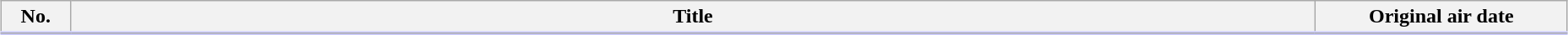<table class="wikitable" style="width:98%; margin:auto; background:#FFF;">
<tr style="border-bottom: 3px solid #CCF;">
<th style="width:3em;">No.</th>
<th>Title</th>
<th style="width:12em;">Original air date</th>
</tr>
<tr>
</tr>
</table>
